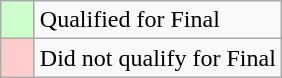<table class="wikitable">
<tr>
<td width=15px bgcolor="#cfc"></td>
<td>Qualified for Final</td>
</tr>
<tr>
<td width=15px bgcolor=#fcc></td>
<td>Did not qualify for Final</td>
</tr>
</table>
